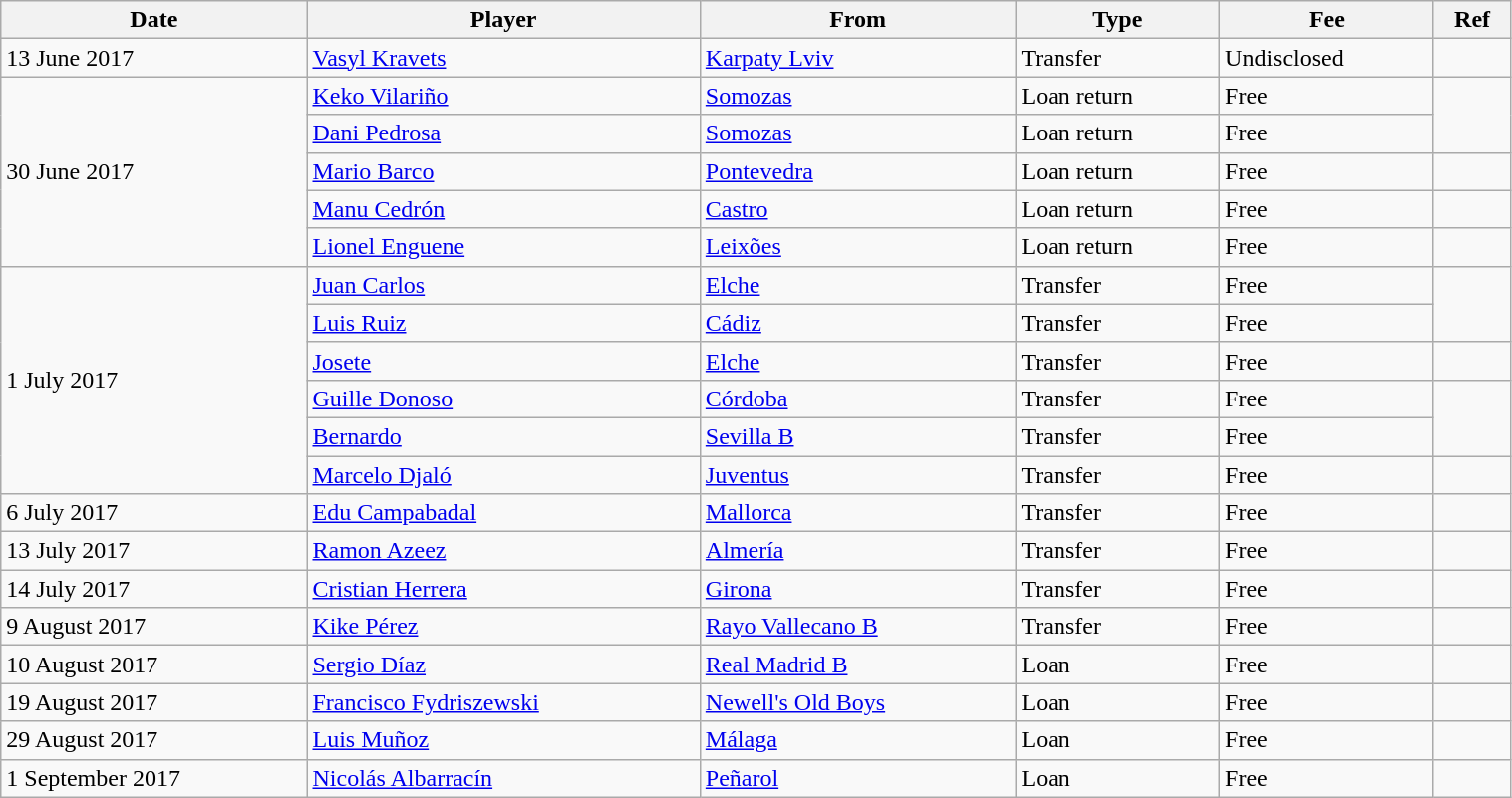<table class="wikitable" style="width:80%;">
<tr>
<th>Date</th>
<th>Player</th>
<th>From</th>
<th>Type</th>
<th>Fee</th>
<th>Ref</th>
</tr>
<tr>
<td>13 June 2017</td>
<td> <a href='#'>Vasyl Kravets</a></td>
<td> <a href='#'>Karpaty Lviv</a></td>
<td>Transfer</td>
<td>Undisclosed</td>
<td></td>
</tr>
<tr>
<td rowspan="5">30 June 2017</td>
<td> <a href='#'>Keko Vilariño</a></td>
<td> <a href='#'>Somozas</a></td>
<td>Loan return</td>
<td>Free</td>
<td rowspan="2"></td>
</tr>
<tr>
<td> <a href='#'>Dani Pedrosa</a></td>
<td> <a href='#'>Somozas</a></td>
<td>Loan return</td>
<td>Free</td>
</tr>
<tr>
<td> <a href='#'>Mario Barco</a></td>
<td> <a href='#'>Pontevedra</a></td>
<td>Loan return</td>
<td>Free</td>
<td></td>
</tr>
<tr>
<td> <a href='#'>Manu Cedrón</a></td>
<td> <a href='#'>Castro</a></td>
<td>Loan return</td>
<td>Free</td>
<td></td>
</tr>
<tr>
<td> <a href='#'>Lionel Enguene</a></td>
<td> <a href='#'>Leixões</a></td>
<td>Loan return</td>
<td>Free</td>
<td></td>
</tr>
<tr>
<td rowspan="6">1 July 2017</td>
<td> <a href='#'>Juan Carlos</a></td>
<td> <a href='#'>Elche</a></td>
<td>Transfer</td>
<td>Free</td>
<td rowspan="2"></td>
</tr>
<tr>
<td> <a href='#'>Luis Ruiz</a></td>
<td> <a href='#'>Cádiz</a></td>
<td>Transfer</td>
<td>Free</td>
</tr>
<tr>
<td> <a href='#'>Josete</a></td>
<td> <a href='#'>Elche</a></td>
<td>Transfer</td>
<td>Free</td>
<td></td>
</tr>
<tr>
<td> <a href='#'>Guille Donoso</a></td>
<td> <a href='#'>Córdoba</a></td>
<td>Transfer</td>
<td>Free</td>
<td rowspan="2"></td>
</tr>
<tr>
<td> <a href='#'>Bernardo</a></td>
<td> <a href='#'>Sevilla B</a></td>
<td>Transfer</td>
<td>Free</td>
</tr>
<tr>
<td> <a href='#'>Marcelo Djaló</a></td>
<td> <a href='#'>Juventus</a></td>
<td>Transfer</td>
<td>Free</td>
<td></td>
</tr>
<tr>
<td>6 July 2017</td>
<td> <a href='#'>Edu Campabadal</a></td>
<td> <a href='#'>Mallorca</a></td>
<td>Transfer</td>
<td>Free</td>
<td></td>
</tr>
<tr>
<td>13 July 2017</td>
<td> <a href='#'>Ramon Azeez</a></td>
<td> <a href='#'>Almería</a></td>
<td>Transfer</td>
<td>Free</td>
<td></td>
</tr>
<tr>
<td>14 July 2017</td>
<td> <a href='#'>Cristian Herrera</a></td>
<td> <a href='#'>Girona</a></td>
<td>Transfer</td>
<td>Free</td>
<td></td>
</tr>
<tr>
<td>9 August 2017</td>
<td> <a href='#'>Kike Pérez</a></td>
<td> <a href='#'>Rayo Vallecano B</a></td>
<td>Transfer</td>
<td>Free</td>
<td></td>
</tr>
<tr>
<td>10 August 2017</td>
<td> <a href='#'>Sergio Díaz</a></td>
<td> <a href='#'>Real Madrid B</a></td>
<td>Loan</td>
<td>Free</td>
<td></td>
</tr>
<tr>
<td>19 August 2017</td>
<td> <a href='#'>Francisco Fydriszewski</a></td>
<td> <a href='#'>Newell's Old Boys</a></td>
<td>Loan</td>
<td>Free</td>
<td></td>
</tr>
<tr>
<td>29 August 2017</td>
<td> <a href='#'>Luis Muñoz</a></td>
<td> <a href='#'>Málaga</a></td>
<td>Loan</td>
<td>Free</td>
<td></td>
</tr>
<tr>
<td>1 September 2017</td>
<td> <a href='#'>Nicolás Albarracín</a></td>
<td> <a href='#'>Peñarol</a></td>
<td>Loan</td>
<td>Free</td>
<td></td>
</tr>
</table>
